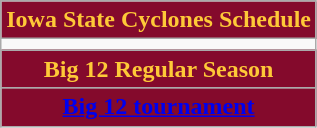<table class="wikitable collapsible collapsed" style=font-size:100% style="text-align:center">
<tr>
<th colspan="6" style="background:#840A2C; color:#FEC938; text-align:center"><strong>Iowa State Cyclones Schedule</strong></th>
</tr>
<tr>
<td></td>
</tr>
<tr>
<th colspan=12 style="background:#840A2C; color:#FEC938;">Big 12 Regular Season<br>

















</th>
</tr>
<tr>
<th colspan=12 style="background:#840A2C; color:#FEC938;"><a href='#'><span>Big 12 tournament</span></a><br>
</th>
</tr>
</table>
